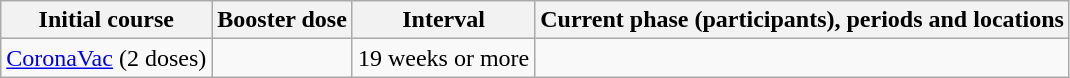<table class="wikitable sortable mw-collapsible">
<tr>
<th scope="col">Initial course</th>
<th scope="col">Booster dose</th>
<th scope="col">Interval</th>
<th scope="col">Current phase (participants), periods and locations</th>
</tr>
<tr>
<td><a href='#'>CoronaVac</a> (2 doses)</td>
<td></td>
<td>19 weeks or more</td>
<td></td>
</tr>
</table>
